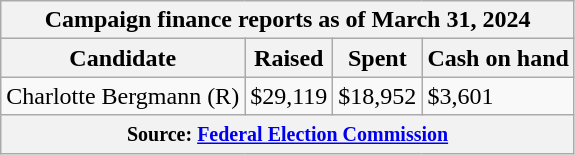<table class="wikitable sortable">
<tr>
<th colspan=4>Campaign finance reports as of March 31, 2024</th>
</tr>
<tr style="text-align:center;">
<th>Candidate</th>
<th>Raised</th>
<th>Spent</th>
<th>Cash on hand</th>
</tr>
<tr>
<td>Charlotte Bergmann (R)</td>
<td>$29,119</td>
<td>$18,952</td>
<td>$3,601</td>
</tr>
<tr>
<th colspan="4"><small>Source: <a href='#'>Federal Election Commission</a></small></th>
</tr>
</table>
